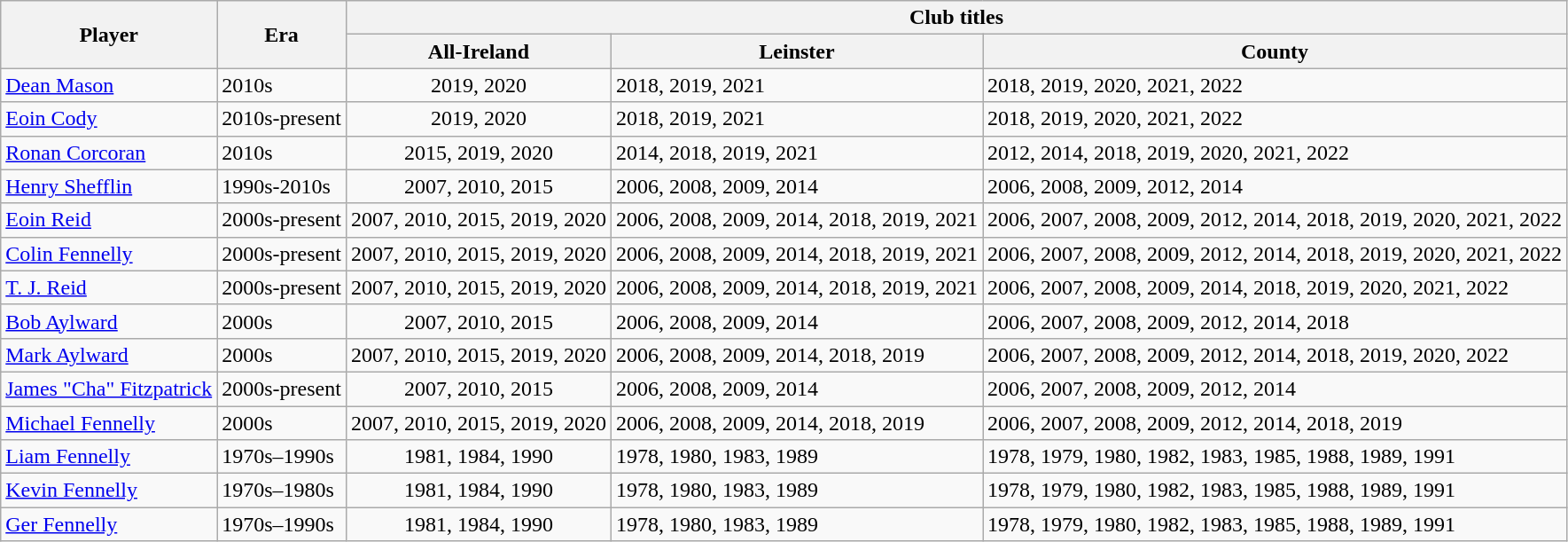<table class="wikitable" style="text-align: center">
<tr>
<th rowspan="2">Player</th>
<th rowspan="2">Era</th>
<th colspan="3">Club titles</th>
</tr>
<tr>
<th>All-Ireland</th>
<th>Leinster</th>
<th>County</th>
</tr>
<tr>
<td align=left><a href='#'>Dean Mason</a></td>
<td align=left>2010s</td>
<td>2019, 2020</td>
<td align=left>2018, 2019, 2021</td>
<td align=left>2018, 2019, 2020, 2021, 2022</td>
</tr>
<tr>
<td align=left><a href='#'>Eoin Cody</a></td>
<td align=left>2010s-present</td>
<td>2019, 2020</td>
<td align=left>2018, 2019, 2021</td>
<td align=left>2018, 2019, 2020, 2021, 2022</td>
</tr>
<tr>
<td align=left><a href='#'>Ronan Corcoran</a></td>
<td align=left>2010s</td>
<td>2015, 2019, 2020</td>
<td align=left>2014, 2018, 2019, 2021</td>
<td align=left>2012, 2014, 2018, 2019, 2020, 2021, 2022</td>
</tr>
<tr>
<td align=left><a href='#'>Henry Shefflin</a></td>
<td align=left>1990s-2010s</td>
<td>2007, 2010, 2015</td>
<td align=left>2006, 2008, 2009, 2014</td>
<td align=left>2006, 2008, 2009, 2012, 2014</td>
</tr>
<tr>
<td align=left><a href='#'>Eoin Reid</a></td>
<td align=left>2000s-present</td>
<td>2007, 2010, 2015, 2019, 2020</td>
<td align=left>2006, 2008, 2009, 2014, 2018, 2019, 2021</td>
<td align=left>2006, 2007, 2008, 2009, 2012, 2014, 2018, 2019, 2020, 2021, 2022</td>
</tr>
<tr>
<td align=left><a href='#'>Colin Fennelly</a></td>
<td align=left>2000s-present</td>
<td>2007, 2010, 2015, 2019, 2020</td>
<td align=left>2006, 2008, 2009, 2014, 2018, 2019, 2021</td>
<td align=left>2006, 2007, 2008, 2009, 2012, 2014, 2018, 2019, 2020, 2021, 2022</td>
</tr>
<tr>
<td align=left><a href='#'>T. J. Reid</a></td>
<td align=left>2000s-present</td>
<td>2007, 2010, 2015, 2019, 2020</td>
<td align=left>2006, 2008, 2009, 2014, 2018, 2019, 2021</td>
<td align=left>2006, 2007, 2008, 2009, 2014, 2018, 2019, 2020, 2021, 2022</td>
</tr>
<tr>
<td align=left><a href='#'>Bob Aylward</a></td>
<td align=left>2000s</td>
<td>2007, 2010, 2015</td>
<td align=left>2006, 2008, 2009, 2014</td>
<td align=left>2006, 2007, 2008, 2009, 2012, 2014, 2018</td>
</tr>
<tr>
<td align=left><a href='#'>Mark Aylward</a></td>
<td align=left>2000s</td>
<td>2007, 2010, 2015, 2019, 2020</td>
<td align=left>2006, 2008, 2009, 2014, 2018, 2019</td>
<td align=left>2006, 2007, 2008, 2009, 2012, 2014, 2018, 2019, 2020, 2022</td>
</tr>
<tr>
<td align=left><a href='#'>James "Cha" Fitzpatrick</a></td>
<td align=left>2000s-present</td>
<td>2007, 2010, 2015</td>
<td align=left>2006, 2008, 2009, 2014</td>
<td align=left>2006, 2007, 2008, 2009, 2012, 2014</td>
</tr>
<tr>
<td align=left><a href='#'>Michael Fennelly</a></td>
<td align=left>2000s</td>
<td>2007, 2010, 2015, 2019, 2020</td>
<td align=left>2006, 2008, 2009, 2014, 2018, 2019</td>
<td align=left>2006, 2007, 2008, 2009, 2012, 2014, 2018, 2019</td>
</tr>
<tr>
<td align=left><a href='#'>Liam Fennelly</a></td>
<td align=left>1970s–1990s</td>
<td>1981, 1984, 1990</td>
<td align=left>1978, 1980, 1983, 1989</td>
<td align=left>1978, 1979, 1980, 1982, 1983, 1985, 1988, 1989, 1991</td>
</tr>
<tr>
<td align=left><a href='#'>Kevin Fennelly</a></td>
<td align=left>1970s–1980s</td>
<td>1981, 1984, 1990</td>
<td align=left>1978, 1980, 1983, 1989</td>
<td align=left>1978, 1979, 1980, 1982, 1983, 1985, 1988, 1989, 1991</td>
</tr>
<tr>
<td align=left><a href='#'>Ger Fennelly</a></td>
<td align=left>1970s–1990s</td>
<td>1981, 1984, 1990</td>
<td align=left>1978, 1980, 1983, 1989</td>
<td align=left>1978, 1979, 1980, 1982, 1983, 1985, 1988, 1989, 1991</td>
</tr>
</table>
